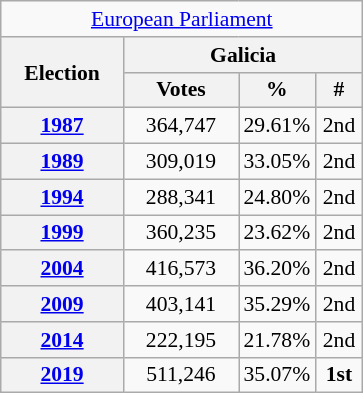<table class="wikitable" style="font-size:90%; text-align:center;">
<tr>
<td colspan="4" align="center"><a href='#'>European Parliament</a></td>
</tr>
<tr>
<th rowspan="2" width="75">Election</th>
<th colspan="3">Galicia</th>
</tr>
<tr>
<th width="70">Votes</th>
<th width="35">%</th>
<th width="25">#</th>
</tr>
<tr>
<th><a href='#'>1987</a></th>
<td>364,747</td>
<td>29.61%</td>
<td>2nd</td>
</tr>
<tr>
<th><a href='#'>1989</a></th>
<td>309,019</td>
<td>33.05%</td>
<td>2nd</td>
</tr>
<tr>
<th><a href='#'>1994</a></th>
<td>288,341</td>
<td>24.80%</td>
<td>2nd</td>
</tr>
<tr>
<th><a href='#'>1999</a></th>
<td>360,235</td>
<td>23.62%</td>
<td>2nd</td>
</tr>
<tr>
<th><a href='#'>2004</a></th>
<td>416,573</td>
<td>36.20%</td>
<td>2nd</td>
</tr>
<tr>
<th><a href='#'>2009</a></th>
<td>403,141</td>
<td>35.29%</td>
<td>2nd</td>
</tr>
<tr>
<th><a href='#'>2014</a></th>
<td>222,195</td>
<td>21.78%</td>
<td>2nd</td>
</tr>
<tr>
<th><a href='#'>2019</a></th>
<td>511,246</td>
<td>35.07%</td>
<td><strong>1st</strong></td>
</tr>
</table>
